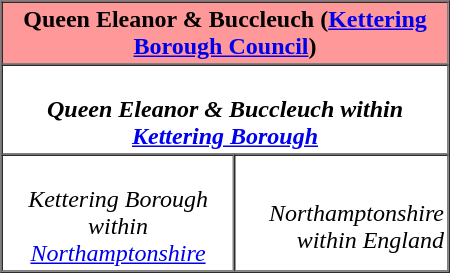<table border=1 cellpadding="2" cellspacing="0" align="right" width=300>
<tr>
<th colspan=2 align=center bgcolor="#ff9999">Queen Eleanor & Buccleuch (<a href='#'>Kettering Borough Council</a>)</th>
</tr>
<tr>
<th colspan=2 alignn=center><br><em>Queen Eleanor & Buccleuch within <a href='#'>Kettering Borough</a></em></th>
</tr>
<tr>
<td align=center><br><em>Kettering Borough within <a href='#'>Northamptonshire</a></em></td>
<td align=right><br><em>Northamptonshire within England</em></td>
</tr>
</table>
